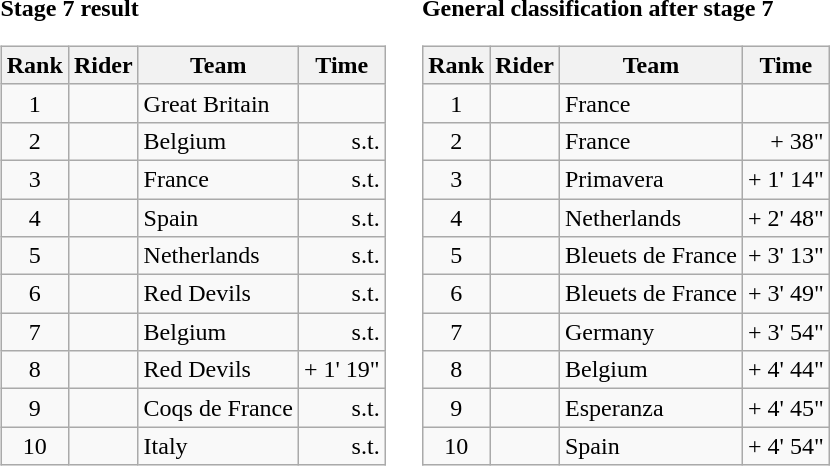<table>
<tr>
<td><strong>Stage 7 result</strong><br><table class="wikitable">
<tr>
<th scope="col">Rank</th>
<th scope="col">Rider</th>
<th scope="col">Team</th>
<th scope="col">Time</th>
</tr>
<tr>
<td style="text-align:center;">1</td>
<td></td>
<td>Great Britain</td>
<td style="text-align:right;"></td>
</tr>
<tr>
<td style="text-align:center;">2</td>
<td></td>
<td>Belgium</td>
<td style="text-align:right;">s.t.</td>
</tr>
<tr>
<td style="text-align:center;">3</td>
<td></td>
<td>France</td>
<td style="text-align:right;">s.t.</td>
</tr>
<tr>
<td style="text-align:center;">4</td>
<td></td>
<td>Spain</td>
<td style="text-align:right;">s.t.</td>
</tr>
<tr>
<td style="text-align:center;">5</td>
<td></td>
<td>Netherlands</td>
<td style="text-align:right;">s.t.</td>
</tr>
<tr>
<td style="text-align:center;">6</td>
<td></td>
<td>Red Devils</td>
<td style="text-align:right;">s.t.</td>
</tr>
<tr>
<td style="text-align:center;">7</td>
<td></td>
<td>Belgium</td>
<td style="text-align:right;">s.t.</td>
</tr>
<tr>
<td style="text-align:center;">8</td>
<td></td>
<td>Red Devils</td>
<td style="text-align:right;">+ 1' 19"</td>
</tr>
<tr>
<td style="text-align:center;">9</td>
<td></td>
<td>Coqs de France</td>
<td style="text-align:right;">s.t.</td>
</tr>
<tr>
<td style="text-align:center;">10</td>
<td></td>
<td>Italy</td>
<td style="text-align:right;">s.t.</td>
</tr>
</table>
</td>
<td></td>
<td><strong>General classification after stage 7</strong><br><table class="wikitable">
<tr>
<th scope="col">Rank</th>
<th scope="col">Rider</th>
<th scope="col">Team</th>
<th scope="col">Time</th>
</tr>
<tr>
<td style="text-align:center;">1</td>
<td></td>
<td>France</td>
<td style="text-align:right;"></td>
</tr>
<tr>
<td style="text-align:center;">2</td>
<td></td>
<td>France</td>
<td style="text-align:right;">+ 38"</td>
</tr>
<tr>
<td style="text-align:center;">3</td>
<td></td>
<td>Primavera</td>
<td style="text-align:right;">+ 1' 14"</td>
</tr>
<tr>
<td style="text-align:center;">4</td>
<td></td>
<td>Netherlands</td>
<td style="text-align:right;">+ 2' 48"</td>
</tr>
<tr>
<td style="text-align:center;">5</td>
<td></td>
<td>Bleuets de France</td>
<td style="text-align:right;">+ 3' 13"</td>
</tr>
<tr>
<td style="text-align:center;">6</td>
<td></td>
<td>Bleuets de France</td>
<td style="text-align:right;">+ 3' 49"</td>
</tr>
<tr>
<td style="text-align:center;">7</td>
<td></td>
<td>Germany</td>
<td style="text-align:right;">+ 3' 54"</td>
</tr>
<tr>
<td style="text-align:center;">8</td>
<td></td>
<td>Belgium</td>
<td style="text-align:right;">+ 4' 44"</td>
</tr>
<tr>
<td style="text-align:center;">9</td>
<td></td>
<td>Esperanza</td>
<td style="text-align:right;">+ 4' 45"</td>
</tr>
<tr>
<td style="text-align:center;">10</td>
<td></td>
<td>Spain</td>
<td style="text-align:right;">+ 4' 54"</td>
</tr>
</table>
</td>
</tr>
</table>
